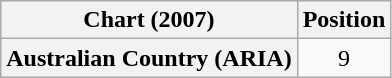<table class="wikitable sortable plainrowheaders" style="text-align:center">
<tr>
<th scope="col">Chart (2007)</th>
<th scope="col">Position</th>
</tr>
<tr>
<th scope="row">Australian Country (ARIA)</th>
<td align="center">9</td>
</tr>
</table>
